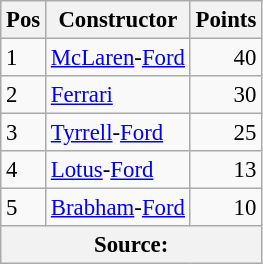<table class="wikitable" style="font-size: 95%;">
<tr>
<th>Pos</th>
<th>Constructor</th>
<th>Points</th>
</tr>
<tr>
<td>1</td>
<td> <a href='#'>McLaren</a>-<a href='#'>Ford</a></td>
<td align="right">40</td>
</tr>
<tr>
<td>2</td>
<td> <a href='#'>Ferrari</a></td>
<td align="right">30</td>
</tr>
<tr>
<td>3</td>
<td> <a href='#'>Tyrrell</a>-<a href='#'>Ford</a></td>
<td align="right">25</td>
</tr>
<tr>
<td>4</td>
<td> <a href='#'>Lotus</a>-<a href='#'>Ford</a></td>
<td align="right">13</td>
</tr>
<tr>
<td>5</td>
<td> <a href='#'>Brabham</a>-<a href='#'>Ford</a></td>
<td align="right">10</td>
</tr>
<tr>
<th colspan=4>Source:</th>
</tr>
</table>
